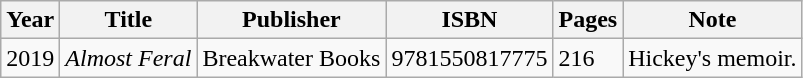<table class="wikitable sortable">
<tr>
<th>Year</th>
<th>Title</th>
<th>Publisher</th>
<th>ISBN</th>
<th>Pages</th>
<th>Note</th>
</tr>
<tr>
<td>2019</td>
<td><em>Almost Feral</em></td>
<td>Breakwater Books</td>
<td>9781550817775</td>
<td>216</td>
<td>Hickey's memoir.</td>
</tr>
</table>
